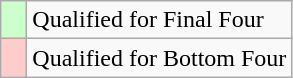<table class="wikitable" style="text-align: left;">
<tr>
<td width="10px" bgcolor="#ccffcc"></td>
<td>Qualified for Final Four</td>
</tr>
<tr>
<td width="10px" bgcolor="#ffcccc"></td>
<td>Qualified for Bottom Four</td>
</tr>
</table>
